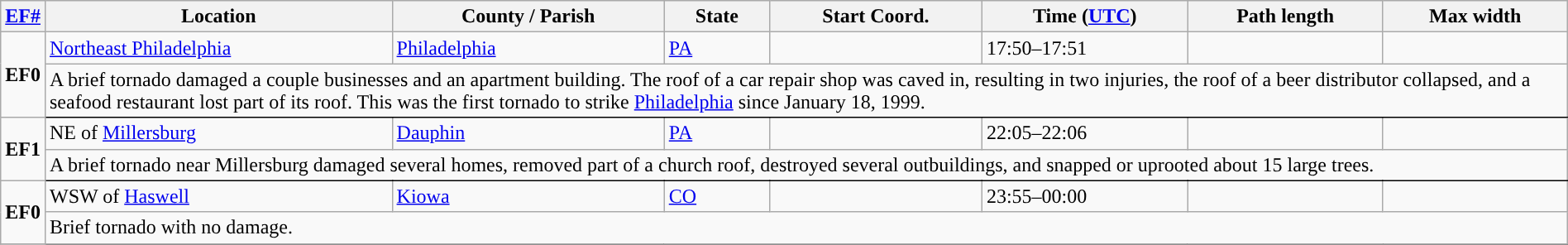<table class="wikitable sortable" style="width:100%;">
<tr>
<th scope="col" width="2%" align="center"><a href='#'>EF#</a></th>
<th scope="col" align="center" class="unsortable">Location</th>
<th scope="col" align="center" class="unsortable">County / Parish</th>
<th scope="col" align="center">State</th>
<th scope="col" align="center" data-sort-type="number">Start Coord.</th>
<th scope="col" align="center" data-sort-type="number">Time (<a href='#'>UTC</a>)</th>
<th scope="col" align="center" data-sort-type="number">Path length</th>
<th scope="col" align="center" data-sort-type="number">Max width</th>
</tr>
<tr>
<td rowspan="2" align="center"><strong>EF0</strong></td>
<td><a href='#'>Northeast Philadelphia</a></td>
<td><a href='#'>Philadelphia</a></td>
<td><a href='#'>PA</a></td>
<td></td>
<td>17:50–17:51</td>
<td></td>
<td></td>
</tr>
<tr class="expand-child">
<td colspan="8" style=" border-bottom: 1px solid black;">A brief tornado damaged a couple businesses and an apartment building. The roof of a car repair shop was caved in, resulting in two injuries, the roof of a beer distributor collapsed, and a seafood restaurant lost part of its roof. This was the first tornado to strike <a href='#'>Philadelphia</a> since January 18, 1999.</td>
</tr>
<tr>
<td rowspan="2" align="center"><strong>EF1</strong></td>
<td>NE of <a href='#'>Millersburg</a></td>
<td><a href='#'>Dauphin</a></td>
<td><a href='#'>PA</a></td>
<td></td>
<td>22:05–22:06</td>
<td></td>
<td></td>
</tr>
<tr class="expand-child">
<td colspan="8" style=" border-bottom: 1px solid black;">A brief tornado near Millersburg damaged several homes, removed part of a church roof, destroyed several outbuildings, and snapped or uprooted about 15 large trees.</td>
</tr>
<tr>
<td rowspan="2" align="center"><strong>EF0</strong></td>
<td>WSW of <a href='#'>Haswell</a></td>
<td><a href='#'>Kiowa</a></td>
<td><a href='#'>CO</a></td>
<td></td>
<td>23:55–00:00</td>
<td></td>
<td></td>
</tr>
<tr class="expand-child">
<td colspan="8" style=" border-bottom: 1px solid black;">Brief tornado with no damage.</td>
</tr>
<tr>
</tr>
</table>
